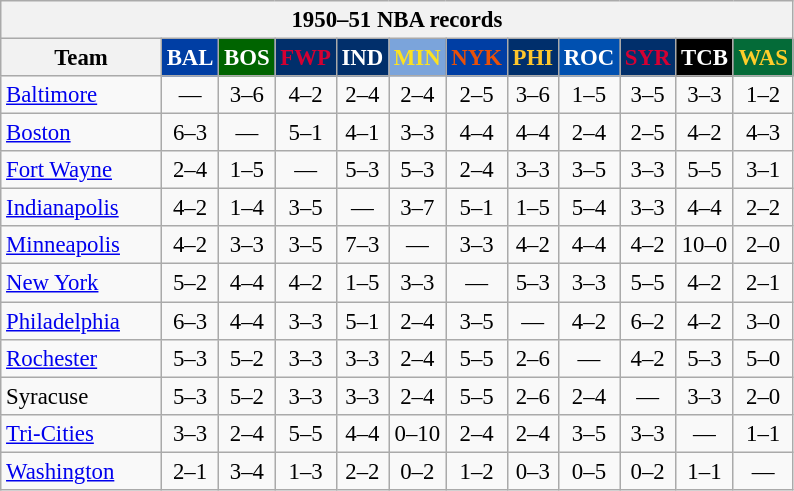<table class="wikitable" style="font-size:95%; text-align:center;">
<tr>
<th colspan=12>1950–51 NBA records</th>
</tr>
<tr>
<th width=100>Team</th>
<th style="background:#003EA4;color:#FFFFFF;width=35">BAL</th>
<th style="background:#006400;color:#FFFFFF;width=35">BOS</th>
<th style="background:#012F6B;color:#D40032;width=35">FWP</th>
<th style="background:#012F6B;color:#FFFFFF;width=35">IND</th>
<th style="background:#7BA4DB;color:#FBE122;width=35">MIN</th>
<th style="background:#003EA4;color:#E85109;width=35">NYK</th>
<th style="background:#002F6C;color:#FFC72C;width=35">PHI</th>
<th style="background:#0050B0;color:#FFFFFF;width=35">ROC</th>
<th style="background:#012F6B;color:#D50033;width=35">SYR</th>
<th style="background:#000000;color:#FFFFFF;width=35">TCB</th>
<th style="background:#046B38;color:#FECD2A;width=35">WAS</th>
</tr>
<tr>
<td style="text-align:left;"><a href='#'>Baltimore</a></td>
<td>—</td>
<td>3–6</td>
<td>4–2</td>
<td>2–4</td>
<td>2–4</td>
<td>2–5</td>
<td>3–6</td>
<td>1–5</td>
<td>3–5</td>
<td>3–3</td>
<td>1–2</td>
</tr>
<tr>
<td style="text-align:left;"><a href='#'>Boston</a></td>
<td>6–3</td>
<td>—</td>
<td>5–1</td>
<td>4–1</td>
<td>3–3</td>
<td>4–4</td>
<td>4–4</td>
<td>2–4</td>
<td>2–5</td>
<td>4–2</td>
<td>4–3</td>
</tr>
<tr>
<td style="text-align:left;"><a href='#'>Fort Wayne</a></td>
<td>2–4</td>
<td>1–5</td>
<td>—</td>
<td>5–3</td>
<td>5–3</td>
<td>2–4</td>
<td>3–3</td>
<td>3–5</td>
<td>3–3</td>
<td>5–5</td>
<td>3–1</td>
</tr>
<tr>
<td style="text-align:left;"><a href='#'>Indianapolis</a></td>
<td>4–2</td>
<td>1–4</td>
<td>3–5</td>
<td>—</td>
<td>3–7</td>
<td>5–1</td>
<td>1–5</td>
<td>5–4</td>
<td>3–3</td>
<td>4–4</td>
<td>2–2</td>
</tr>
<tr>
<td style="text-align:left;"><a href='#'>Minneapolis</a></td>
<td>4–2</td>
<td>3–3</td>
<td>3–5</td>
<td>7–3</td>
<td>—</td>
<td>3–3</td>
<td>4–2</td>
<td>4–4</td>
<td>4–2</td>
<td>10–0</td>
<td>2–0</td>
</tr>
<tr>
<td style="text-align:left;"><a href='#'>New York</a></td>
<td>5–2</td>
<td>4–4</td>
<td>4–2</td>
<td>1–5</td>
<td>3–3</td>
<td>—</td>
<td>5–3</td>
<td>3–3</td>
<td>5–5</td>
<td>4–2</td>
<td>2–1</td>
</tr>
<tr>
<td style="text-align:left;"><a href='#'>Philadelphia</a></td>
<td>6–3</td>
<td>4–4</td>
<td>3–3</td>
<td>5–1</td>
<td>2–4</td>
<td>3–5</td>
<td>—</td>
<td>4–2</td>
<td>6–2</td>
<td>4–2</td>
<td>3–0</td>
</tr>
<tr>
<td style="text-align:left;"><a href='#'>Rochester</a></td>
<td>5–3</td>
<td>5–2</td>
<td>3–3</td>
<td>3–3</td>
<td>2–4</td>
<td>5–5</td>
<td>2–6</td>
<td>—</td>
<td>4–2</td>
<td>5–3</td>
<td>5–0</td>
</tr>
<tr>
<td style="text-align:left;">Syracuse</td>
<td>5–3</td>
<td>5–2</td>
<td>3–3</td>
<td>3–3</td>
<td>2–4</td>
<td>5–5</td>
<td>2–6</td>
<td>2–4</td>
<td>—</td>
<td>3–3</td>
<td>2–0</td>
</tr>
<tr>
<td style="text-align:left;"><a href='#'>Tri-Cities</a></td>
<td>3–3</td>
<td>2–4</td>
<td>5–5</td>
<td>4–4</td>
<td>0–10</td>
<td>2–4</td>
<td>2–4</td>
<td>3–5</td>
<td>3–3</td>
<td>—</td>
<td>1–1</td>
</tr>
<tr>
<td style="text-align:left;"><a href='#'>Washington</a></td>
<td>2–1</td>
<td>3–4</td>
<td>1–3</td>
<td>2–2</td>
<td>0–2</td>
<td>1–2</td>
<td>0–3</td>
<td>0–5</td>
<td>0–2</td>
<td>1–1</td>
<td>—</td>
</tr>
</table>
